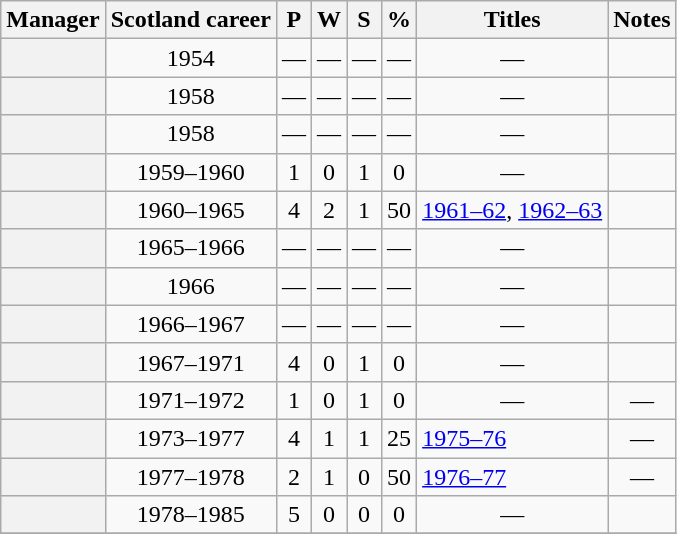<table class="wikitable sortable plainrowheaders" cellpadding="3" style="text-align: center;">
<tr>
<th scope="col">Manager</th>
<th scope="col">Scotland career</th>
<th scope="col">P</th>
<th scope="col">W</th>
<th scope="col">S</th>
<th scope="col">%</th>
<th>Titles</th>
<th class="unsortable" scope="col">Notes</th>
</tr>
<tr>
<th scope="row" style="text-align: left;"></th>
<td>1954</td>
<td>—</td>
<td>—</td>
<td>—</td>
<td>—</td>
<td>—</td>
<td></td>
</tr>
<tr>
<th scope="row" style="text-align: left;"></th>
<td>1958</td>
<td>—</td>
<td>—</td>
<td>—</td>
<td>—</td>
<td>—</td>
<td></td>
</tr>
<tr>
<th scope="row" style="text-align: left;"></th>
<td>1958</td>
<td>—</td>
<td>—</td>
<td>—</td>
<td>—</td>
<td>—</td>
<td></td>
</tr>
<tr>
<th scope="row" style="text-align: left;"></th>
<td>1959–1960</td>
<td>1</td>
<td>0</td>
<td>1</td>
<td>0</td>
<td>—</td>
<td></td>
</tr>
<tr>
<th scope="row" style="text-align: left;"></th>
<td>1960–1965</td>
<td>4</td>
<td>2</td>
<td>1</td>
<td>50</td>
<td style="text-align: left;"><a href='#'>1961–62</a>, <a href='#'>1962–63</a></td>
<td></td>
</tr>
<tr>
<th scope="row" style="text-align: left;"></th>
<td>1965–1966</td>
<td>—</td>
<td>—</td>
<td>—</td>
<td>—</td>
<td>—</td>
<td></td>
</tr>
<tr>
<th scope="row" style="text-align: left;"></th>
<td>1966</td>
<td>—</td>
<td>—</td>
<td>—</td>
<td>—</td>
<td>—</td>
<td></td>
</tr>
<tr>
<th scope="row" style="text-align: left;"></th>
<td>1966–1967</td>
<td>—</td>
<td>—</td>
<td>—</td>
<td>—</td>
<td>—</td>
<td></td>
</tr>
<tr>
<th scope="row" style="text-align: left;"></th>
<td>1967–1971</td>
<td>4</td>
<td>0</td>
<td>1</td>
<td>0</td>
<td>—</td>
<td></td>
</tr>
<tr>
<th scope="row" style="text-align: left;"></th>
<td>1971–1972</td>
<td>1</td>
<td>0</td>
<td>1</td>
<td>0</td>
<td>—</td>
<td>—</td>
</tr>
<tr>
<th scope="row" style="text-align: left;"></th>
<td>1973–1977</td>
<td>4</td>
<td>1</td>
<td>1</td>
<td>25</td>
<td style="text-align: left;"><a href='#'>1975–76</a></td>
<td>—</td>
</tr>
<tr>
<th scope="row" style="text-align: left;"></th>
<td>1977–1978</td>
<td>2</td>
<td>1</td>
<td>0</td>
<td>50</td>
<td style="text-align: left;"><a href='#'>1976–77</a></td>
<td>—</td>
</tr>
<tr>
<th scope="row" style="text-align: left;"></th>
<td>1978–1985</td>
<td>5</td>
<td>0</td>
<td>0</td>
<td>0</td>
<td>—</td>
<td></td>
</tr>
<tr>
</tr>
</table>
